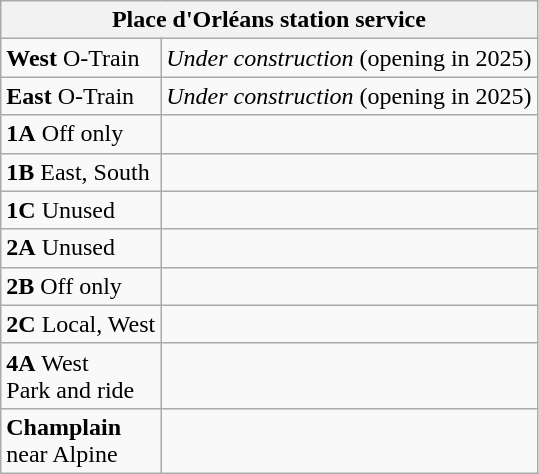<table class="wikitable" style="max-width:480px;">
<tr>
<th colspan="2">Place d'Orléans station service</th>
</tr>
<tr>
<td><strong>West</strong> O-Train</td>
<td> <em>Under construction</em> (opening in 2025)</td>
</tr>
<tr>
<td><strong>East</strong> O-Train</td>
<td> <em>Under construction</em> (opening in 2025)</td>
</tr>
<tr>
<td><strong>1A</strong> Off only</td>
<td></td>
</tr>
<tr>
<td><strong>1B</strong> East, South</td>
<td>       </td>
</tr>
<tr>
<td><strong>1C</strong> Unused</td>
<td></td>
</tr>
<tr>
<td><strong>2A</strong> Unused</td>
<td></td>
</tr>
<tr>
<td><strong>2B</strong> Off only</td>
<td></td>
</tr>
<tr>
<td><strong>2C</strong> Local, West</td>
<td>            </td>
</tr>
<tr>
<td><strong>4A</strong> West<br>Park and ride</td>
<td>       </td>
</tr>
<tr>
<td><strong>Champlain</strong><br>near Alpine</td>
<td></td>
</tr>
</table>
